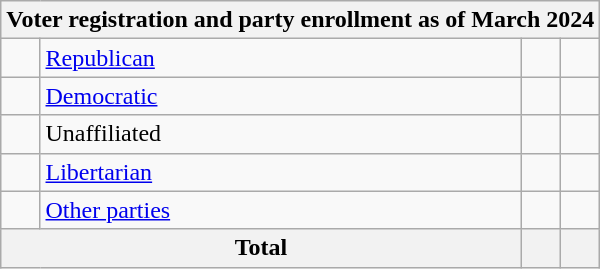<table class=wikitable>
<tr>
<th colspan = 6>Voter registration and party enrollment as of March 2024</th>
</tr>
<tr>
<td></td>
<td><a href='#'>Republican</a></td>
<td align = center></td>
<td align = center></td>
</tr>
<tr>
<td></td>
<td><a href='#'>Democratic</a></td>
<td align = center></td>
<td align = center></td>
</tr>
<tr>
<td></td>
<td>Unaffiliated</td>
<td align = center></td>
<td align = center></td>
</tr>
<tr>
<td></td>
<td><a href='#'>Libertarian</a></td>
<td align = center></td>
<td align = center></td>
</tr>
<tr>
<td></td>
<td><a href='#'>Other parties</a></td>
<td align = center></td>
<td align = center></td>
</tr>
<tr>
<th colspan = 2>Total</th>
<th align = center></th>
<th align = center></th>
</tr>
</table>
